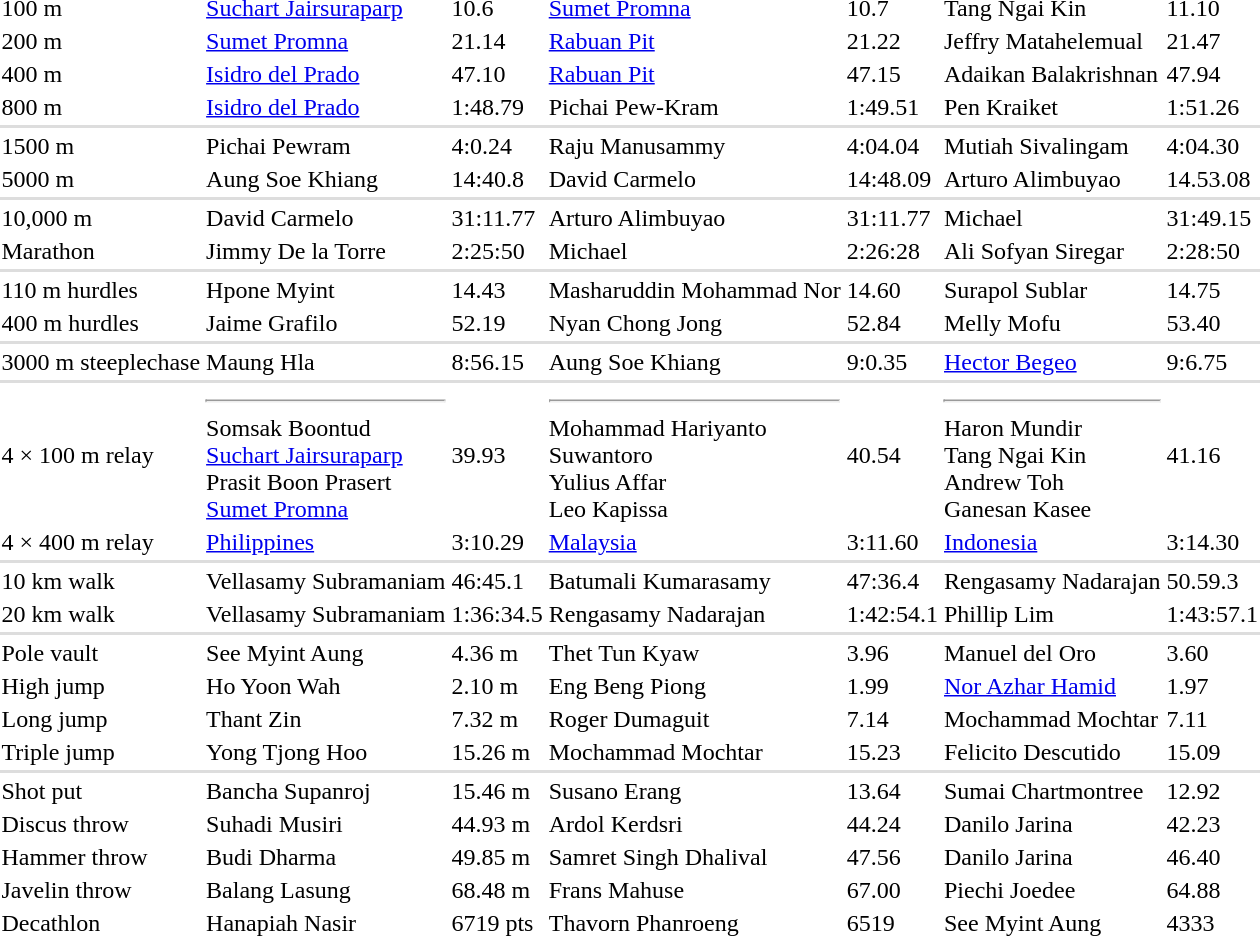<table>
<tr>
<td>100 m</td>
<td> <a href='#'>Suchart Jairsuraparp</a></td>
<td>10.6</td>
<td> <a href='#'>Sumet Promna</a></td>
<td>10.7</td>
<td> Tang Ngai Kin</td>
<td>11.10</td>
</tr>
<tr>
<td>200 m</td>
<td> <a href='#'>Sumet Promna</a></td>
<td>21.14 </td>
<td> <a href='#'>Rabuan Pit</a></td>
<td>21.22</td>
<td> Jeffry Matahelemual</td>
<td>21.47</td>
</tr>
<tr>
<td>400 m</td>
<td> <a href='#'>Isidro del Prado</a></td>
<td>47.10 </td>
<td> <a href='#'>Rabuan Pit</a></td>
<td>47.15</td>
<td> Adaikan Balakrishnan</td>
<td>47.94</td>
</tr>
<tr>
<td>800 m</td>
<td> <a href='#'>Isidro del Prado</a></td>
<td>1:48.79</td>
<td> Pichai Pew-Kram</td>
<td>1:49.51</td>
<td> Pen Kraiket</td>
<td>1:51.26</td>
</tr>
<tr bgcolor=#DDDDDD>
<td colspan=7></td>
</tr>
<tr>
<td>1500 m</td>
<td> Pichai Pewram</td>
<td>4:0.24</td>
<td> Raju Manusammy</td>
<td>4:04.04</td>
<td> Mutiah Sivalingam</td>
<td>4:04.30</td>
</tr>
<tr>
<td>5000 m</td>
<td> Aung Soe Khiang</td>
<td>14:40.8</td>
<td> David Carmelo</td>
<td>14:48.09</td>
<td> Arturo Alimbuyao</td>
<td>14.53.08</td>
</tr>
<tr bgcolor=#DDDDDD>
<td colspan=7></td>
</tr>
<tr>
<td>10,000 m</td>
<td> David Carmelo</td>
<td>31:11.77</td>
<td> Arturo Alimbuyao</td>
<td>31:11.77</td>
<td> Michael</td>
<td>31:49.15</td>
</tr>
<tr>
<td>Marathon</td>
<td> Jimmy De la Torre</td>
<td>2:25:50</td>
<td> Michael</td>
<td>2:26:28</td>
<td> Ali Sofyan Siregar</td>
<td>2:28:50</td>
</tr>
<tr bgcolor=#DDDDDD>
<td colspan=7></td>
</tr>
<tr>
<td>110 m hurdles</td>
<td> Hpone Myint</td>
<td>14.43</td>
<td> Masharuddin Mohammad Nor</td>
<td>14.60</td>
<td> Surapol Sublar</td>
<td>14.75</td>
</tr>
<tr>
<td>400 m hurdles</td>
<td> Jaime Grafilo</td>
<td>52.19 </td>
<td> Nyan Chong Jong</td>
<td>52.84</td>
<td> Melly Mofu</td>
<td>53.40</td>
</tr>
<tr bgcolor=#DDDDDD>
<td colspan=7></td>
</tr>
<tr>
<td>3000 m steeplechase</td>
<td> Maung Hla</td>
<td>8:56.15</td>
<td> Aung Soe Khiang</td>
<td>9:0.35</td>
<td> <a href='#'>Hector Begeo</a></td>
<td>9:6.75</td>
</tr>
<tr bgcolor=#DDDDDD>
<td colspan=7></td>
</tr>
<tr>
<td>4 × 100 m relay</td>
<td> <hr> Somsak Boontud<br><a href='#'>Suchart Jairsuraparp</a><br>Prasit Boon Prasert<br><a href='#'>Sumet Promna</a></td>
<td>39.93</td>
<td> <hr> Mohammad Hariyanto<br>Suwantoro<br>Yulius Affar<br>Leo Kapissa</td>
<td>40.54</td>
<td> <hr> Haron Mundir<br>Tang Ngai Kin<br>Andrew Toh<br>Ganesan Kasee</td>
<td>41.16</td>
</tr>
<tr>
<td>4 × 400 m relay</td>
<td> <a href='#'>Philippines</a></td>
<td>3:10.29 </td>
<td> <a href='#'>Malaysia</a></td>
<td>3:11.60</td>
<td> <a href='#'>Indonesia</a></td>
<td>3:14.30</td>
</tr>
<tr bgcolor=#DDDDDD>
<td colspan=7></td>
</tr>
<tr>
<td>10 km walk</td>
<td> Vellasamy Subramaniam</td>
<td>46:45.1</td>
<td> Batumali Kumarasamy</td>
<td>47:36.4</td>
<td> Rengasamy Nadarajan</td>
<td>50.59.3</td>
</tr>
<tr>
<td>20 km walk</td>
<td> Vellasamy Subramaniam</td>
<td>1:36:34.5</td>
<td> Rengasamy Nadarajan</td>
<td>1:42:54.1</td>
<td> Phillip Lim</td>
<td>1:43:57.1</td>
</tr>
<tr bgcolor=#DDDDDD>
<td colspan=7></td>
</tr>
<tr>
<td>Pole vault</td>
<td> See Myint Aung</td>
<td>4.36 m</td>
<td> Thet Tun Kyaw</td>
<td>3.96</td>
<td> Manuel del Oro</td>
<td>3.60</td>
</tr>
<tr>
<td>High jump</td>
<td> Ho Yoon Wah</td>
<td>2.10 m</td>
<td> Eng Beng Piong</td>
<td>1.99</td>
<td> <a href='#'>Nor Azhar Hamid</a></td>
<td>1.97</td>
</tr>
<tr>
<td>Long jump</td>
<td> Thant Zin</td>
<td>7.32 m</td>
<td> Roger Dumaguit</td>
<td>7.14</td>
<td> Mochammad Mochtar</td>
<td>7.11</td>
</tr>
<tr>
<td>Triple jump</td>
<td> Yong Tjong Hoo</td>
<td>15.26 m</td>
<td> Mochammad Mochtar</td>
<td>15.23</td>
<td> Felicito Descutido</td>
<td>15.09</td>
</tr>
<tr bgcolor=#DDDDDD>
<td colspan=7></td>
</tr>
<tr>
<td>Shot put</td>
<td> Bancha Supanroj</td>
<td>15.46 m </td>
<td> Susano Erang</td>
<td>13.64</td>
<td> Sumai Chartmontree</td>
<td>12.92</td>
</tr>
<tr>
<td>Discus throw</td>
<td> Suhadi Musiri</td>
<td>44.93 m</td>
<td> Ardol Kerdsri</td>
<td>44.24</td>
<td> Danilo Jarina</td>
<td>42.23</td>
</tr>
<tr>
<td>Hammer throw</td>
<td> Budi Dharma</td>
<td>49.85 m </td>
<td> Samret Singh Dhalival</td>
<td>47.56</td>
<td> Danilo Jarina</td>
<td>46.40</td>
</tr>
<tr>
<td>Javelin throw</td>
<td> Balang Lasung</td>
<td>68.48 m</td>
<td> Frans Mahuse</td>
<td>67.00</td>
<td> Piechi Joedee</td>
<td>64.88</td>
</tr>
<tr>
<td>Decathlon</td>
<td> Hanapiah Nasir</td>
<td>6719 pts</td>
<td> Thavorn Phanroeng</td>
<td>6519</td>
<td> See Myint Aung</td>
<td>4333</td>
</tr>
</table>
